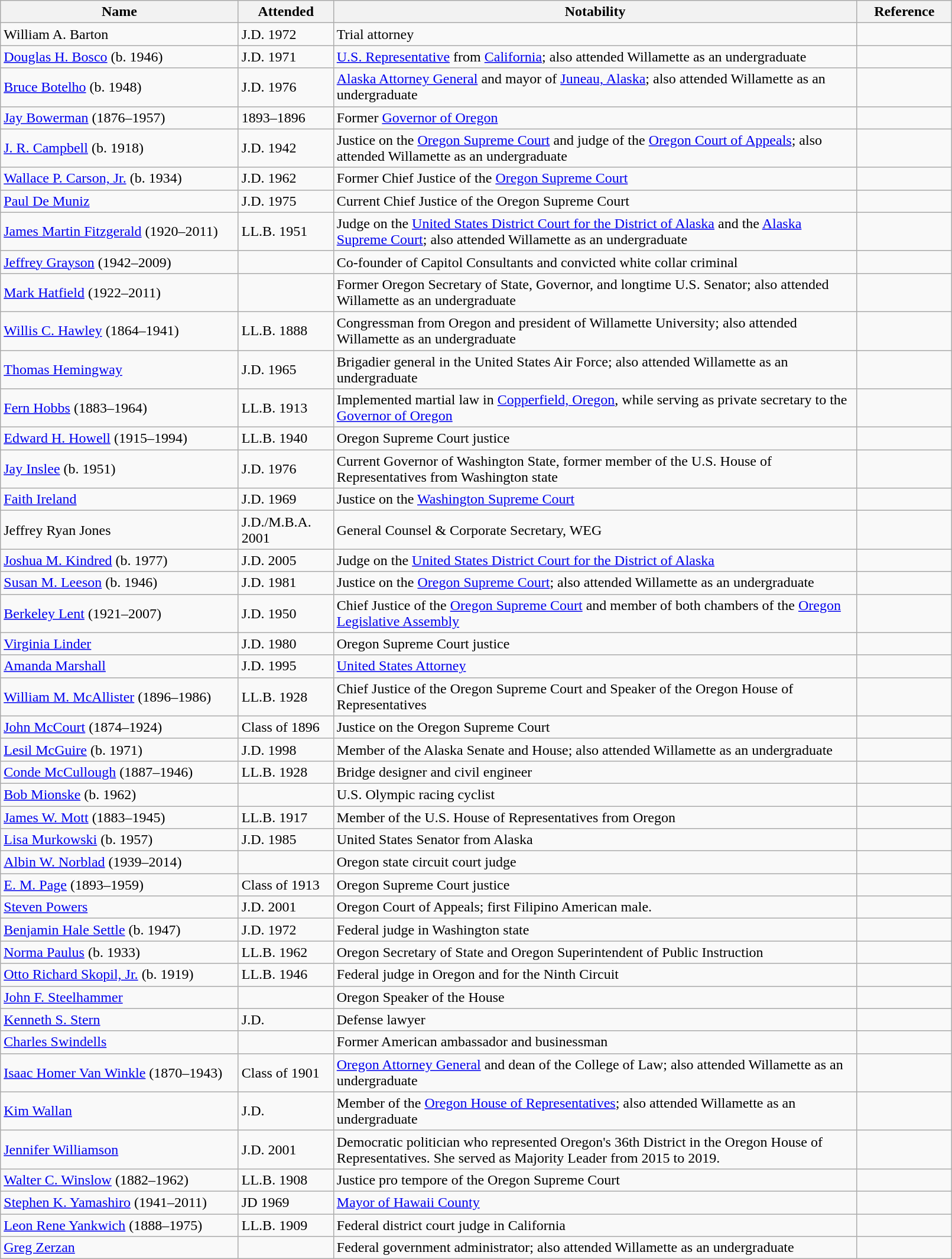<table class="wikitable sortable" style="width:85%">
<tr>
<th width="25%">Name</th>
<th width="10%">Attended</th>
<th width="*%">Notability</th>
<th width="10%">Reference</th>
</tr>
<tr valign="top">
<td>William A. Barton</td>
<td>J.D. 1972</td>
<td>Trial attorney</td>
<td></td>
</tr>
<tr>
<td><a href='#'>Douglas H. Bosco</a> (b. 1946)</td>
<td>J.D. 1971</td>
<td><a href='#'>U.S. Representative</a> from <a href='#'>California</a>; also attended Willamette as an undergraduate</td>
<td></td>
</tr>
<tr>
<td><a href='#'>Bruce Botelho</a> (b. 1948)</td>
<td>J.D. 1976</td>
<td><a href='#'>Alaska Attorney General</a> and mayor of <a href='#'>Juneau, Alaska</a>; also attended Willamette as an undergraduate</td>
<td></td>
</tr>
<tr>
<td><a href='#'>Jay Bowerman</a> (1876–1957)</td>
<td>1893–1896</td>
<td>Former <a href='#'>Governor of Oregon</a></td>
<td></td>
</tr>
<tr>
<td><a href='#'>J. R. Campbell</a> (b. 1918)</td>
<td>J.D. 1942</td>
<td>Justice on the <a href='#'>Oregon Supreme Court</a> and judge of the <a href='#'>Oregon Court of Appeals</a>; also attended Willamette as an undergraduate</td>
<td></td>
</tr>
<tr>
<td><a href='#'>Wallace P. Carson, Jr.</a> (b. 1934)</td>
<td>J.D. 1962</td>
<td>Former Chief Justice of the <a href='#'>Oregon Supreme Court</a></td>
<td></td>
</tr>
<tr>
<td><a href='#'>Paul De Muniz</a></td>
<td>J.D. 1975</td>
<td>Current Chief Justice of the Oregon Supreme Court</td>
<td></td>
</tr>
<tr>
<td><a href='#'>James Martin Fitzgerald</a> (1920–2011)</td>
<td>LL.B. 1951</td>
<td>Judge on the <a href='#'>United States District Court for the District of Alaska</a> and the <a href='#'>Alaska Supreme Court</a>; also attended Willamette as an undergraduate</td>
<td></td>
</tr>
<tr>
<td><a href='#'>Jeffrey Grayson</a> (1942–2009)</td>
<td></td>
<td>Co-founder of Capitol Consultants and convicted white collar criminal</td>
<td></td>
</tr>
<tr>
<td><a href='#'>Mark Hatfield</a> (1922–2011)</td>
<td></td>
<td>Former Oregon Secretary of State, Governor, and longtime U.S. Senator; also attended Willamette as an undergraduate</td>
<td></td>
</tr>
<tr>
<td><a href='#'>Willis C. Hawley</a> (1864–1941)</td>
<td>LL.B. 1888</td>
<td>Congressman from Oregon and president of Willamette University; also attended Willamette as an undergraduate</td>
<td></td>
</tr>
<tr>
<td><a href='#'>Thomas Hemingway</a></td>
<td>J.D. 1965</td>
<td>Brigadier general in the United States Air Force; also attended Willamette as an undergraduate</td>
<td></td>
</tr>
<tr>
<td><a href='#'>Fern Hobbs</a> (1883–1964)</td>
<td>LL.B. 1913</td>
<td>Implemented martial law in <a href='#'>Copperfield, Oregon</a>, while serving as private secretary to the <a href='#'>Governor of Oregon</a></td>
<td></td>
</tr>
<tr>
<td><a href='#'>Edward H. Howell</a> (1915–1994)</td>
<td>LL.B. 1940</td>
<td>Oregon Supreme Court justice</td>
<td></td>
</tr>
<tr>
<td><a href='#'>Jay Inslee</a> (b. 1951)</td>
<td>J.D. 1976</td>
<td>Current Governor of Washington State, former member of the U.S. House of Representatives from Washington state</td>
<td></td>
</tr>
<tr>
<td><a href='#'>Faith Ireland</a></td>
<td>J.D. 1969</td>
<td>Justice on the <a href='#'>Washington Supreme Court</a></td>
<td></td>
</tr>
<tr>
<td>Jeffrey Ryan Jones</td>
<td>J.D./M.B.A. 2001</td>
<td>General Counsel & Corporate Secretary, WEG</td>
<td></td>
</tr>
<tr>
<td><a href='#'>Joshua M. Kindred</a> (b. 1977)</td>
<td>J.D. 2005</td>
<td>Judge on the <a href='#'>United States District Court for the District of Alaska</a></td>
<td></td>
</tr>
<tr>
<td><a href='#'>Susan M. Leeson</a> (b. 1946)</td>
<td>J.D. 1981</td>
<td>Justice on the <a href='#'>Oregon Supreme Court</a>; also attended Willamette as an undergraduate</td>
<td></td>
</tr>
<tr>
<td><a href='#'>Berkeley Lent</a> (1921–2007)</td>
<td>J.D. 1950</td>
<td>Chief Justice of the <a href='#'>Oregon Supreme Court</a> and member of both chambers of the <a href='#'>Oregon Legislative Assembly</a></td>
<td></td>
</tr>
<tr>
<td><a href='#'>Virginia Linder</a></td>
<td>J.D. 1980</td>
<td>Oregon Supreme Court justice</td>
<td></td>
</tr>
<tr>
<td><a href='#'>Amanda Marshall</a></td>
<td>J.D. 1995</td>
<td><a href='#'>United States Attorney</a></td>
<td></td>
</tr>
<tr>
<td><a href='#'>William M. McAllister</a> (1896–1986)</td>
<td>LL.B. 1928</td>
<td>Chief Justice of the Oregon Supreme Court and Speaker of the Oregon House of Representatives</td>
<td></td>
</tr>
<tr>
<td><a href='#'>John McCourt</a> (1874–1924)</td>
<td>Class of 1896</td>
<td>Justice on the Oregon Supreme Court</td>
<td></td>
</tr>
<tr>
<td><a href='#'>Lesil McGuire</a> (b. 1971)</td>
<td>J.D. 1998</td>
<td>Member of the Alaska Senate and House; also attended Willamette as an undergraduate</td>
<td></td>
</tr>
<tr>
<td><a href='#'>Conde McCullough</a> (1887–1946)</td>
<td>LL.B. 1928</td>
<td>Bridge designer and civil engineer</td>
<td></td>
</tr>
<tr>
<td><a href='#'>Bob Mionske</a> (b. 1962)</td>
<td></td>
<td>U.S. Olympic racing cyclist</td>
<td></td>
</tr>
<tr>
<td><a href='#'>James W. Mott</a> (1883–1945)</td>
<td>LL.B. 1917</td>
<td>Member of the U.S. House of Representatives from Oregon</td>
<td></td>
</tr>
<tr>
<td><a href='#'>Lisa Murkowski</a> (b. 1957)</td>
<td>J.D. 1985</td>
<td>United States Senator from Alaska</td>
<td></td>
</tr>
<tr>
<td><a href='#'>Albin W. Norblad</a> (1939–2014)</td>
<td></td>
<td>Oregon state circuit court judge</td>
<td></td>
</tr>
<tr>
<td><a href='#'>E. M. Page</a> (1893–1959)</td>
<td>Class of 1913</td>
<td>Oregon Supreme Court justice</td>
<td></td>
</tr>
<tr>
<td><a href='#'>Steven Powers</a></td>
<td>J.D. 2001</td>
<td>Oregon Court of Appeals; first Filipino American male.</td>
<td></td>
</tr>
<tr>
<td><a href='#'>Benjamin Hale Settle</a> (b. 1947)</td>
<td>J.D. 1972</td>
<td>Federal judge in Washington state</td>
<td></td>
</tr>
<tr>
<td><a href='#'>Norma Paulus</a> (b. 1933)</td>
<td>LL.B. 1962</td>
<td>Oregon Secretary of State and Oregon Superintendent of Public Instruction</td>
<td></td>
</tr>
<tr>
<td><a href='#'>Otto Richard Skopil, Jr.</a> (b. 1919)</td>
<td>LL.B. 1946</td>
<td>Federal judge in Oregon and for the Ninth Circuit</td>
<td></td>
</tr>
<tr>
<td><a href='#'>John F. Steelhammer</a></td>
<td></td>
<td>Oregon Speaker of the House</td>
<td></td>
</tr>
<tr>
<td><a href='#'>Kenneth S. Stern</a></td>
<td>J.D.</td>
<td>Defense lawyer</td>
<td></td>
</tr>
<tr>
<td><a href='#'>Charles Swindells</a></td>
<td></td>
<td>Former American ambassador and businessman</td>
<td></td>
</tr>
<tr>
<td><a href='#'>Isaac Homer Van Winkle</a> (1870–1943)</td>
<td>Class of 1901</td>
<td><a href='#'>Oregon Attorney General</a> and dean of the College of Law; also attended Willamette as an undergraduate</td>
<td></td>
</tr>
<tr>
<td><a href='#'>Kim Wallan</a></td>
<td>J.D.</td>
<td>Member of the <a href='#'>Oregon House of Representatives</a>; also attended Willamette as an undergraduate</td>
<td></td>
</tr>
<tr>
<td><a href='#'>Jennifer Williamson</a></td>
<td>J.D. 2001</td>
<td>Democratic politician who represented Oregon's 36th District in the Oregon House of Representatives. She served as Majority Leader from 2015 to 2019.</td>
<td></td>
</tr>
<tr>
<td><a href='#'>Walter C. Winslow</a> (1882–1962)</td>
<td>LL.B. 1908</td>
<td>Justice pro tempore of the Oregon Supreme Court</td>
<td></td>
</tr>
<tr>
<td><a href='#'>Stephen K. Yamashiro</a> (1941–2011)</td>
<td>JD 1969</td>
<td><a href='#'>Mayor of Hawaii County</a></td>
<td></td>
</tr>
<tr>
<td><a href='#'>Leon Rene Yankwich</a> (1888–1975)</td>
<td>LL.B. 1909</td>
<td>Federal district court judge in California</td>
<td></td>
</tr>
<tr>
<td><a href='#'>Greg Zerzan</a></td>
<td></td>
<td>Federal government administrator; also attended Willamette as an undergraduate</td>
<td></td>
</tr>
</table>
